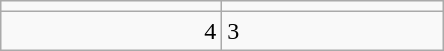<table class="wikitable">
<tr>
<td align="center" width="140"></td>
<td align="center" width="140"></td>
</tr>
<tr>
<td align="right">4</td>
<td>3</td>
</tr>
</table>
